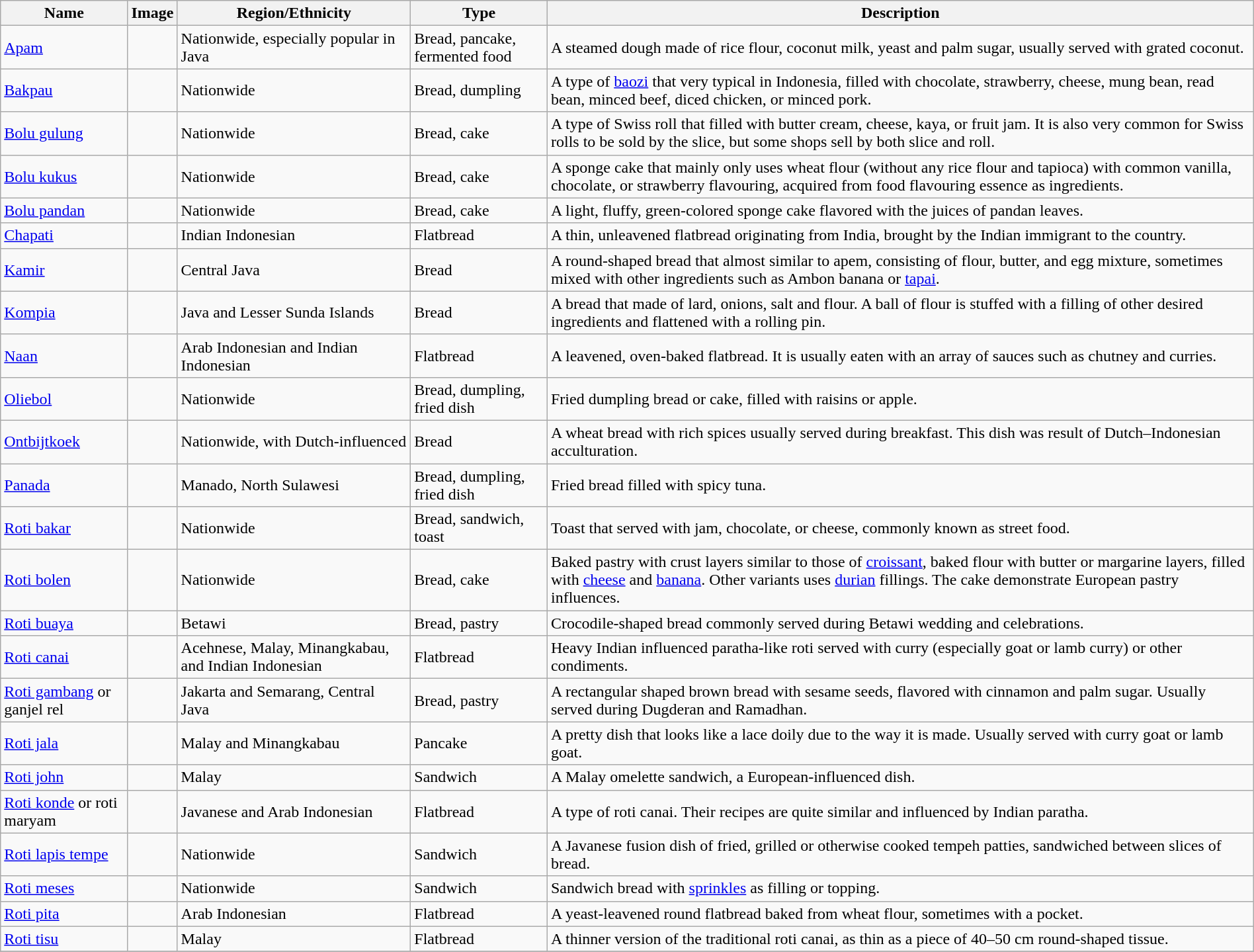<table class="wikitable sortable sticky-header" width="100%">
<tr>
<th>Name</th>
<th>Image</th>
<th>Region/Ethnicity</th>
<th>Type</th>
<th>Description</th>
</tr>
<tr>
<td><a href='#'>Apam</a></td>
<td></td>
<td>Nationwide, especially popular in Java</td>
<td>Bread, pancake, fermented food</td>
<td>A steamed dough made of rice flour, coconut milk, yeast and palm sugar, usually served with grated coconut.</td>
</tr>
<tr>
<td><a href='#'>Bakpau</a></td>
<td></td>
<td>Nationwide</td>
<td>Bread, dumpling</td>
<td>A type of <a href='#'>baozi</a> that very typical in Indonesia, filled with chocolate, strawberry, cheese, mung bean, read bean, minced beef, diced chicken, or minced pork.</td>
</tr>
<tr>
<td><a href='#'>Bolu gulung</a></td>
<td></td>
<td>Nationwide</td>
<td>Bread, cake</td>
<td>A type of Swiss roll that filled with butter cream, cheese, kaya, or fruit jam. It is also very common for Swiss rolls to be sold by the slice, but some shops sell by both slice and roll.</td>
</tr>
<tr>
<td><a href='#'>Bolu kukus</a></td>
<td></td>
<td>Nationwide</td>
<td>Bread, cake</td>
<td>A sponge cake that mainly only uses wheat flour (without any rice flour and tapioca) with common vanilla, chocolate, or strawberry flavouring, acquired from food flavouring essence as ingredients.</td>
</tr>
<tr>
<td><a href='#'>Bolu pandan</a></td>
<td></td>
<td>Nationwide</td>
<td>Bread, cake</td>
<td>A light, fluffy, green-colored sponge cake flavored with the juices of pandan leaves.</td>
</tr>
<tr>
<td><a href='#'>Chapati</a></td>
<td></td>
<td>Indian Indonesian</td>
<td>Flatbread</td>
<td>A thin, unleavened flatbread originating from India, brought by the Indian immigrant to the country.</td>
</tr>
<tr>
<td><a href='#'>Kamir</a></td>
<td></td>
<td>Central Java</td>
<td>Bread</td>
<td>A round-shaped bread that almost similar to apem, consisting of flour, butter, and egg mixture, sometimes mixed with other ingredients such as Ambon banana or <a href='#'>tapai</a>.</td>
</tr>
<tr>
<td><a href='#'>Kompia</a></td>
<td></td>
<td>Java and Lesser Sunda Islands</td>
<td>Bread</td>
<td>A bread that made of lard, onions, salt and flour. A ball of flour is stuffed with a filling of other desired ingredients and flattened with a rolling pin.</td>
</tr>
<tr>
<td><a href='#'>Naan</a></td>
<td></td>
<td>Arab Indonesian and Indian Indonesian</td>
<td>Flatbread</td>
<td>A leavened, oven-baked flatbread. It is usually eaten with an array of sauces such as chutney and curries.</td>
</tr>
<tr>
<td><a href='#'>Oliebol</a></td>
<td></td>
<td>Nationwide</td>
<td>Bread, dumpling, fried dish</td>
<td>Fried dumpling bread or cake, filled with raisins or apple.</td>
</tr>
<tr>
<td><a href='#'>Ontbijtkoek</a></td>
<td></td>
<td>Nationwide, with Dutch-influenced</td>
<td>Bread</td>
<td>A wheat bread with rich spices usually served during breakfast. This dish was result of Dutch–Indonesian acculturation.</td>
</tr>
<tr>
<td><a href='#'>Panada</a></td>
<td></td>
<td>Manado, North Sulawesi</td>
<td>Bread, dumpling, fried dish</td>
<td>Fried bread filled with spicy tuna.</td>
</tr>
<tr>
<td><a href='#'>Roti bakar</a></td>
<td></td>
<td>Nationwide</td>
<td>Bread, sandwich, toast</td>
<td>Toast that served with jam, chocolate, or cheese, commonly known as street food.</td>
</tr>
<tr>
<td><a href='#'>Roti bolen</a></td>
<td></td>
<td>Nationwide</td>
<td>Bread, cake</td>
<td>Baked pastry with crust layers similar to those of <a href='#'>croissant</a>, baked flour with butter or margarine layers, filled with <a href='#'>cheese</a> and <a href='#'>banana</a>. Other variants uses <a href='#'>durian</a> fillings. The cake demonstrate European pastry influences.</td>
</tr>
<tr>
<td><a href='#'>Roti buaya</a></td>
<td></td>
<td>Betawi</td>
<td>Bread, pastry</td>
<td>Crocodile-shaped bread commonly served during Betawi wedding and celebrations.</td>
</tr>
<tr>
<td><a href='#'>Roti canai</a></td>
<td></td>
<td>Acehnese, Malay, Minangkabau, and Indian Indonesian</td>
<td>Flatbread</td>
<td>Heavy Indian influenced paratha-like roti served with curry (especially goat or lamb curry) or other condiments.</td>
</tr>
<tr>
<td><a href='#'>Roti gambang</a> or ganjel rel</td>
<td></td>
<td>Jakarta and Semarang, Central Java</td>
<td>Bread, pastry</td>
<td>A rectangular shaped brown bread with sesame seeds, flavored with cinnamon and palm sugar. Usually served during Dugderan and Ramadhan.</td>
</tr>
<tr>
<td><a href='#'>Roti jala</a></td>
<td></td>
<td>Malay and Minangkabau</td>
<td>Pancake</td>
<td>A pretty dish that looks like a lace doily due to the way it is made. Usually served with curry goat or lamb goat.</td>
</tr>
<tr>
<td><a href='#'>Roti john</a></td>
<td></td>
<td>Malay</td>
<td>Sandwich</td>
<td>A Malay omelette sandwich, a European-influenced dish.</td>
</tr>
<tr>
<td><a href='#'>Roti konde</a> or roti maryam</td>
<td></td>
<td>Javanese and Arab Indonesian</td>
<td>Flatbread</td>
<td>A type of roti canai. Their recipes are quite similar and influenced by Indian paratha.</td>
</tr>
<tr>
<td><a href='#'>Roti lapis tempe</a></td>
<td></td>
<td>Nationwide</td>
<td>Sandwich</td>
<td>A Javanese fusion dish of fried, grilled or otherwise cooked tempeh patties, sandwiched between slices of bread.</td>
</tr>
<tr>
<td><a href='#'>Roti meses</a></td>
<td></td>
<td>Nationwide</td>
<td>Sandwich</td>
<td>Sandwich bread with <a href='#'>sprinkles</a> as filling or topping.</td>
</tr>
<tr>
<td><a href='#'>Roti pita</a></td>
<td></td>
<td>Arab Indonesian</td>
<td>Flatbread</td>
<td>A yeast-leavened round flatbread baked from wheat flour, sometimes with a pocket.</td>
</tr>
<tr>
<td><a href='#'>Roti tisu</a></td>
<td></td>
<td>Malay</td>
<td>Flatbread</td>
<td>A thinner version of the traditional roti canai, as thin as a piece of 40–50 cm round-shaped tissue.</td>
</tr>
<tr>
</tr>
</table>
